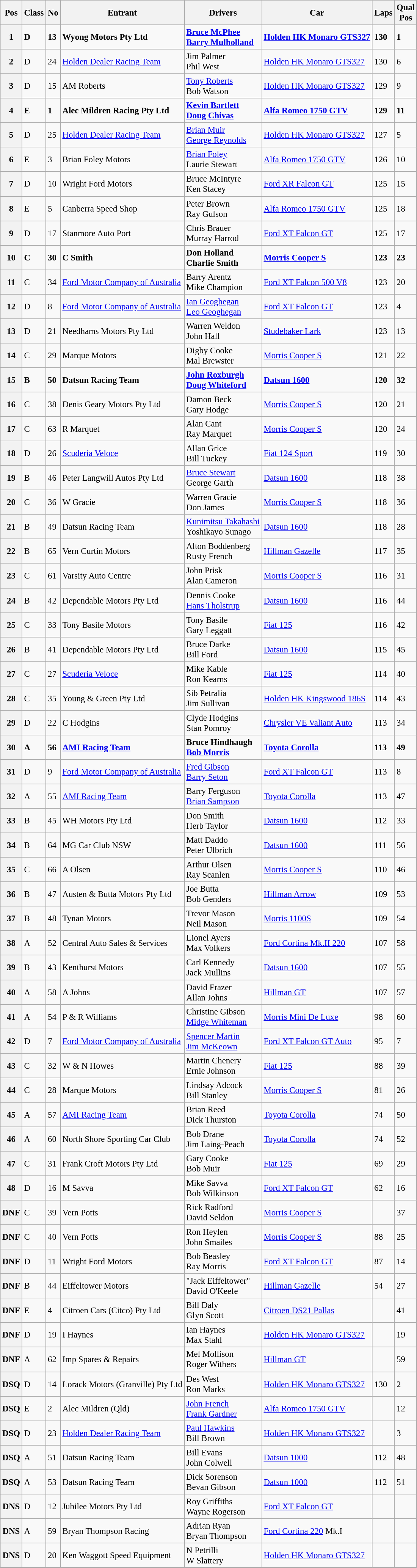<table class="wikitable sortable" style="font-size: 95%;">
<tr>
<th>Pos</th>
<th>Class</th>
<th>No</th>
<th>Entrant</th>
<th>Drivers</th>
<th>Car</th>
<th>Laps</th>
<th>Qual<br>Pos</th>
</tr>
<tr style="font-weight:bold">
<th>1</th>
<td>D</td>
<td>13</td>
<td>Wyong Motors Pty Ltd</td>
<td> <a href='#'>Bruce McPhee</a><br> <a href='#'>Barry Mulholland</a></td>
<td><a href='#'>Holden HK Monaro GTS327</a></td>
<td>130</td>
<td>1</td>
</tr>
<tr>
<th>2</th>
<td>D</td>
<td>24</td>
<td><a href='#'>Holden Dealer Racing Team</a></td>
<td> Jim Palmer<br> Phil West</td>
<td><a href='#'>Holden HK Monaro GTS327</a></td>
<td>130</td>
<td>6</td>
</tr>
<tr>
<th>3</th>
<td>D</td>
<td>15</td>
<td>AM Roberts</td>
<td> <a href='#'>Tony Roberts</a><br> Bob Watson</td>
<td><a href='#'>Holden HK Monaro GTS327</a></td>
<td>129</td>
<td>9</td>
</tr>
<tr style="font-weight:bold">
<th>4</th>
<td>E</td>
<td>1</td>
<td>Alec Mildren Racing Pty Ltd</td>
<td> <a href='#'>Kevin Bartlett</a><br> <a href='#'>Doug Chivas</a></td>
<td><a href='#'>Alfa Romeo 1750 GTV</a></td>
<td>129</td>
<td>11</td>
</tr>
<tr>
<th>5</th>
<td>D</td>
<td>25</td>
<td><a href='#'>Holden Dealer Racing Team</a></td>
<td> <a href='#'>Brian Muir</a><br> <a href='#'>George Reynolds</a></td>
<td><a href='#'>Holden HK Monaro GTS327</a></td>
<td>127</td>
<td>5</td>
</tr>
<tr>
<th>6</th>
<td>E</td>
<td>3</td>
<td>Brian Foley Motors</td>
<td> <a href='#'>Brian Foley</a><br> Laurie Stewart</td>
<td><a href='#'>Alfa Romeo 1750 GTV</a></td>
<td>126</td>
<td>10</td>
</tr>
<tr>
<th>7</th>
<td>D</td>
<td>10</td>
<td>Wright Ford Motors</td>
<td> Bruce McIntyre<br> Ken Stacey</td>
<td><a href='#'>Ford XR Falcon GT</a></td>
<td>125</td>
<td>15</td>
</tr>
<tr>
<th>8</th>
<td>E</td>
<td>5</td>
<td>Canberra Speed Shop</td>
<td> Peter Brown<br> Ray Gulson</td>
<td><a href='#'>Alfa Romeo 1750 GTV</a></td>
<td>125</td>
<td>18</td>
</tr>
<tr>
<th>9</th>
<td>D</td>
<td>17</td>
<td>Stanmore Auto Port</td>
<td> Chris Brauer<br> Murray Harrod</td>
<td><a href='#'>Ford XT Falcon GT</a></td>
<td>125</td>
<td>17</td>
</tr>
<tr style="font-weight:bold">
<th>10</th>
<td>C</td>
<td>30</td>
<td>C Smith</td>
<td> Don Holland<br> Charlie Smith</td>
<td><a href='#'>Morris Cooper S</a></td>
<td>123</td>
<td>23</td>
</tr>
<tr>
<th>11</th>
<td>C</td>
<td>34</td>
<td><a href='#'>Ford Motor Company of Australia</a></td>
<td> Barry Arentz<br> Mike Champion</td>
<td><a href='#'>Ford XT Falcon 500 V8</a></td>
<td>123</td>
<td>20</td>
</tr>
<tr>
<th>12</th>
<td>D</td>
<td>8</td>
<td><a href='#'>Ford Motor Company of Australia</a></td>
<td> <a href='#'>Ian Geoghegan</a><br> <a href='#'>Leo Geoghegan</a></td>
<td><a href='#'>Ford XT Falcon GT</a></td>
<td>123</td>
<td>4</td>
</tr>
<tr>
<th>13</th>
<td>D</td>
<td>21</td>
<td>Needhams Motors Pty Ltd</td>
<td> Warren Weldon<br> John Hall</td>
<td><a href='#'>Studebaker Lark</a></td>
<td>123</td>
<td>13</td>
</tr>
<tr>
<th>14</th>
<td>C</td>
<td>29</td>
<td>Marque Motors</td>
<td> Digby Cooke<br> Mal Brewster</td>
<td><a href='#'>Morris Cooper S</a></td>
<td>121</td>
<td>22</td>
</tr>
<tr style="font-weight:bold">
<th>15</th>
<td>B</td>
<td>50</td>
<td>Datsun Racing Team</td>
<td> <a href='#'>John Roxburgh</a><br> <a href='#'>Doug Whiteford</a></td>
<td><a href='#'>Datsun 1600</a></td>
<td>120</td>
<td>32</td>
</tr>
<tr>
<th>16</th>
<td>C</td>
<td>38</td>
<td>Denis Geary Motors Pty Ltd</td>
<td> Damon Beck<br> Gary Hodge</td>
<td><a href='#'>Morris Cooper S</a></td>
<td>120</td>
<td>21</td>
</tr>
<tr>
<th>17</th>
<td>C</td>
<td>63</td>
<td>R Marquet</td>
<td> Alan Cant<br> Ray Marquet</td>
<td><a href='#'>Morris Cooper S</a></td>
<td>120</td>
<td>24</td>
</tr>
<tr>
<th>18</th>
<td>D</td>
<td>26</td>
<td><a href='#'>Scuderia Veloce</a></td>
<td> Allan Grice<br> Bill Tuckey</td>
<td><a href='#'>Fiat 124 Sport</a></td>
<td>119</td>
<td>30</td>
</tr>
<tr>
<th>19</th>
<td>B</td>
<td>46</td>
<td>Peter Langwill Autos Pty Ltd</td>
<td> <a href='#'>Bruce Stewart</a><br> George Garth</td>
<td><a href='#'>Datsun 1600</a></td>
<td>118</td>
<td>38</td>
</tr>
<tr>
<th>20</th>
<td>C</td>
<td>36</td>
<td>W Gracie</td>
<td> Warren Gracie<br> Don James</td>
<td><a href='#'>Morris Cooper S</a></td>
<td>118</td>
<td>36</td>
</tr>
<tr>
<th>21</th>
<td>B</td>
<td>49</td>
<td>Datsun Racing Team</td>
<td> <a href='#'>Kunimitsu Takahashi</a><br> Yoshikayo Sunago</td>
<td><a href='#'>Datsun 1600</a></td>
<td>118</td>
<td>28</td>
</tr>
<tr>
<th>22</th>
<td>B</td>
<td>65</td>
<td>Vern Curtin Motors</td>
<td> Alton Boddenberg<br> Rusty French</td>
<td><a href='#'>Hillman Gazelle</a></td>
<td>117</td>
<td>35</td>
</tr>
<tr>
<th>23</th>
<td>C</td>
<td>61</td>
<td>Varsity Auto Centre</td>
<td> John Prisk<br> Alan Cameron</td>
<td><a href='#'>Morris Cooper S</a></td>
<td>116</td>
<td>31</td>
</tr>
<tr>
<th>24</th>
<td>B</td>
<td>42</td>
<td>Dependable Motors Pty Ltd</td>
<td> Dennis Cooke<br> <a href='#'>Hans Tholstrup</a></td>
<td><a href='#'>Datsun 1600</a></td>
<td>116</td>
<td>44</td>
</tr>
<tr>
<th>25</th>
<td>C</td>
<td>33</td>
<td>Tony Basile Motors</td>
<td> Tony Basile<br> Gary Leggatt</td>
<td><a href='#'>Fiat 125</a></td>
<td>116</td>
<td>42</td>
</tr>
<tr>
<th>26</th>
<td>B</td>
<td>41</td>
<td>Dependable Motors Pty Ltd</td>
<td> Bruce Darke<br> Bill Ford</td>
<td><a href='#'>Datsun 1600</a></td>
<td>115</td>
<td>45</td>
</tr>
<tr>
<th>27</th>
<td>C</td>
<td>27</td>
<td><a href='#'>Scuderia Veloce</a></td>
<td> Mike Kable<br> Ron Kearns</td>
<td><a href='#'>Fiat 125</a></td>
<td>114</td>
<td>40</td>
</tr>
<tr>
<th>28</th>
<td>C</td>
<td>35</td>
<td>Young & Green Pty Ltd</td>
<td> Sib Petralia<br> Jim Sullivan</td>
<td><a href='#'>Holden HK Kingswood 186S</a></td>
<td>114</td>
<td>43</td>
</tr>
<tr>
<th>29</th>
<td>D</td>
<td>22</td>
<td>C Hodgins</td>
<td> Clyde Hodgins<br> Stan Pomroy</td>
<td><a href='#'>Chrysler VE Valiant Auto</a></td>
<td>113</td>
<td>34</td>
</tr>
<tr style="font-weight:bold">
<th>30</th>
<td>A</td>
<td>56</td>
<td><a href='#'>AMI Racing Team</a></td>
<td> Bruce Hindhaugh<br> <a href='#'>Bob Morris</a></td>
<td><a href='#'>Toyota Corolla</a></td>
<td>113</td>
<td>49</td>
</tr>
<tr>
<th>31</th>
<td>D</td>
<td>9</td>
<td><a href='#'>Ford Motor Company of Australia</a></td>
<td> <a href='#'>Fred Gibson</a><br> <a href='#'>Barry Seton</a></td>
<td><a href='#'>Ford XT Falcon GT</a></td>
<td>113</td>
<td>8</td>
</tr>
<tr>
<th>32</th>
<td>A</td>
<td>55</td>
<td><a href='#'>AMI Racing Team</a></td>
<td> Barry Ferguson<br> <a href='#'>Brian Sampson</a></td>
<td><a href='#'>Toyota Corolla</a></td>
<td>113</td>
<td>47</td>
</tr>
<tr>
<th>33</th>
<td>B</td>
<td>45</td>
<td>WH Motors Pty Ltd</td>
<td> Don Smith<br> Herb Taylor</td>
<td><a href='#'>Datsun 1600</a></td>
<td>112</td>
<td>33</td>
</tr>
<tr>
<th>34</th>
<td>B</td>
<td>64</td>
<td>MG Car Club NSW</td>
<td> Matt Daddo<br> Peter Ulbrich</td>
<td><a href='#'>Datsun 1600</a></td>
<td>111</td>
<td>56</td>
</tr>
<tr>
<th>35</th>
<td>C</td>
<td>66</td>
<td>A Olsen</td>
<td> Arthur Olsen<br> Ray Scanlen</td>
<td><a href='#'>Morris Cooper S</a></td>
<td>110</td>
<td>46</td>
</tr>
<tr>
<th>36</th>
<td>B</td>
<td>47</td>
<td>Austen & Butta Motors Pty Ltd</td>
<td> Joe Butta<br> Bob Genders</td>
<td><a href='#'>Hillman Arrow</a></td>
<td>109</td>
<td>53</td>
</tr>
<tr>
<th>37</th>
<td>B</td>
<td>48</td>
<td>Tynan Motors</td>
<td> Trevor Mason<br> Neil Mason</td>
<td><a href='#'>Morris 1100S</a></td>
<td>109</td>
<td>54</td>
</tr>
<tr>
<th>38</th>
<td>A</td>
<td>52</td>
<td>Central Auto Sales & Services</td>
<td> Lionel Ayers<br> Max Volkers</td>
<td><a href='#'>Ford Cortina Mk.II 220</a></td>
<td>107</td>
<td>58</td>
</tr>
<tr>
<th>39</th>
<td>B</td>
<td>43</td>
<td>Kenthurst Motors</td>
<td> Carl Kennedy<br> Jack Mullins</td>
<td><a href='#'>Datsun 1600</a></td>
<td>107</td>
<td>55</td>
</tr>
<tr>
<th>40</th>
<td>A</td>
<td>58</td>
<td>A Johns</td>
<td> David Frazer<br> Allan Johns</td>
<td><a href='#'>Hillman GT</a></td>
<td>107</td>
<td>57</td>
</tr>
<tr>
<th>41</th>
<td>A</td>
<td>54</td>
<td>P & R Williams</td>
<td> Christine Gibson<br> <a href='#'>Midge Whiteman</a></td>
<td><a href='#'>Morris Mini De Luxe</a></td>
<td>98</td>
<td>60</td>
</tr>
<tr>
<th>42</th>
<td>D</td>
<td>7</td>
<td><a href='#'>Ford Motor Company of Australia</a></td>
<td> <a href='#'>Spencer Martin</a><br> <a href='#'>Jim McKeown</a></td>
<td><a href='#'>Ford XT Falcon GT Auto</a></td>
<td>95</td>
<td>7</td>
</tr>
<tr>
<th>43</th>
<td>C</td>
<td>32</td>
<td>W & N Howes</td>
<td> Martin Chenery<br> Ernie Johnson</td>
<td><a href='#'>Fiat 125</a></td>
<td>88</td>
<td>39</td>
</tr>
<tr>
<th>44</th>
<td>C</td>
<td>28</td>
<td>Marque Motors</td>
<td> Lindsay Adcock<br> Bill Stanley</td>
<td><a href='#'>Morris Cooper S</a></td>
<td>81</td>
<td>26</td>
</tr>
<tr>
<th>45</th>
<td>A</td>
<td>57</td>
<td><a href='#'>AMI Racing Team</a></td>
<td> Brian Reed<br> Dick Thurston</td>
<td><a href='#'>Toyota Corolla</a></td>
<td>74</td>
<td>50</td>
</tr>
<tr>
<th>46</th>
<td>A</td>
<td>60</td>
<td>North Shore Sporting Car Club</td>
<td> Bob Drane<br> Jim Laing-Peach</td>
<td><a href='#'>Toyota Corolla</a></td>
<td>74</td>
<td>52</td>
</tr>
<tr>
<th>47</th>
<td>C</td>
<td>31</td>
<td>Frank Croft Motors Pty Ltd</td>
<td> Gary Cooke<br> Bob Muir</td>
<td><a href='#'>Fiat 125</a></td>
<td>69</td>
<td>29</td>
</tr>
<tr>
<th>48</th>
<td>D</td>
<td>16</td>
<td>M Savva</td>
<td> Mike Savva<br> Bob Wilkinson</td>
<td><a href='#'>Ford XT Falcon GT</a></td>
<td>62</td>
<td>16</td>
</tr>
<tr>
<th>DNF</th>
<td>C</td>
<td>39</td>
<td>Vern Potts</td>
<td> Rick Radford<br> David Seldon</td>
<td><a href='#'>Morris Cooper S</a></td>
<td></td>
<td>37</td>
</tr>
<tr>
<th>DNF</th>
<td>C</td>
<td>40</td>
<td>Vern Potts</td>
<td> Ron Heylen<br> John Smailes</td>
<td><a href='#'>Morris Cooper S</a></td>
<td>88</td>
<td>25</td>
</tr>
<tr>
<th>DNF</th>
<td>D</td>
<td>11</td>
<td>Wright Ford Motors</td>
<td> Bob Beasley<br> Ray Morris</td>
<td><a href='#'>Ford XT Falcon GT</a></td>
<td>87</td>
<td>14</td>
</tr>
<tr>
<th>DNF</th>
<td>B</td>
<td>44</td>
<td>Eiffeltower Motors</td>
<td> "Jack Eiffeltower" <br> David O'Keefe</td>
<td><a href='#'>Hillman Gazelle</a></td>
<td>54</td>
<td>27</td>
</tr>
<tr>
<th>DNF</th>
<td>E</td>
<td>4</td>
<td>Citroen Cars (Citco) Pty Ltd</td>
<td> Bill Daly<br> Glyn Scott</td>
<td><a href='#'>Citroen DS21 Pallas</a></td>
<td></td>
<td>41</td>
</tr>
<tr>
<th>DNF</th>
<td>D</td>
<td>19</td>
<td>I Haynes</td>
<td> Ian Haynes<br> Max Stahl</td>
<td><a href='#'>Holden HK Monaro GTS327</a></td>
<td></td>
<td>19</td>
</tr>
<tr>
<th>DNF</th>
<td>A</td>
<td>62</td>
<td>Imp Spares & Repairs</td>
<td> Mel Mollison<br> Roger Withers</td>
<td><a href='#'>Hillman GT</a></td>
<td></td>
<td>59</td>
</tr>
<tr>
<th>DSQ</th>
<td>D</td>
<td>14</td>
<td>Lorack Motors (Granville) Pty Ltd</td>
<td> Des West<br> Ron Marks</td>
<td><a href='#'>Holden HK Monaro GTS327</a></td>
<td>130</td>
<td>2</td>
</tr>
<tr>
<th>DSQ</th>
<td>E</td>
<td>2</td>
<td>Alec Mildren (Qld)</td>
<td> <a href='#'>John French</a><br> <a href='#'>Frank Gardner</a></td>
<td><a href='#'>Alfa Romeo 1750 GTV</a></td>
<td></td>
<td>12</td>
</tr>
<tr>
<th>DSQ</th>
<td>D</td>
<td>23</td>
<td><a href='#'>Holden Dealer Racing Team</a></td>
<td> <a href='#'>Paul Hawkins</a><br> Bill Brown</td>
<td><a href='#'>Holden HK Monaro GTS327</a></td>
<td></td>
<td>3</td>
</tr>
<tr>
<th>DSQ</th>
<td>A</td>
<td>51</td>
<td>Datsun Racing Team</td>
<td> Bill Evans<br> John Colwell</td>
<td><a href='#'>Datsun 1000</a></td>
<td>112</td>
<td>48</td>
</tr>
<tr>
<th>DSQ</th>
<td>A</td>
<td>53</td>
<td>Datsun Racing Team</td>
<td> Dick Sorenson<br> Bevan Gibson</td>
<td><a href='#'>Datsun 1000</a></td>
<td>112</td>
<td>51</td>
</tr>
<tr>
<th>DNS</th>
<td>D</td>
<td>12</td>
<td>Jubilee Motors Pty Ltd</td>
<td> Roy Griffiths<br> Wayne Rogerson</td>
<td><a href='#'>Ford XT Falcon GT</a></td>
<td></td>
<td></td>
</tr>
<tr>
<th>DNS</th>
<td>A</td>
<td>59</td>
<td>Bryan Thompson Racing</td>
<td> Adrian Ryan<br> Bryan Thompson</td>
<td><a href='#'>Ford Cortina 220</a> Mk.I</td>
<td></td>
<td></td>
</tr>
<tr>
<th>DNS</th>
<td>D</td>
<td>20</td>
<td>Ken Waggott Speed Equipment</td>
<td> N Petrilli <br>  W Slattery</td>
<td><a href='#'>Holden HK Monaro GTS327</a></td>
<td></td>
<td></td>
</tr>
<tr>
</tr>
</table>
